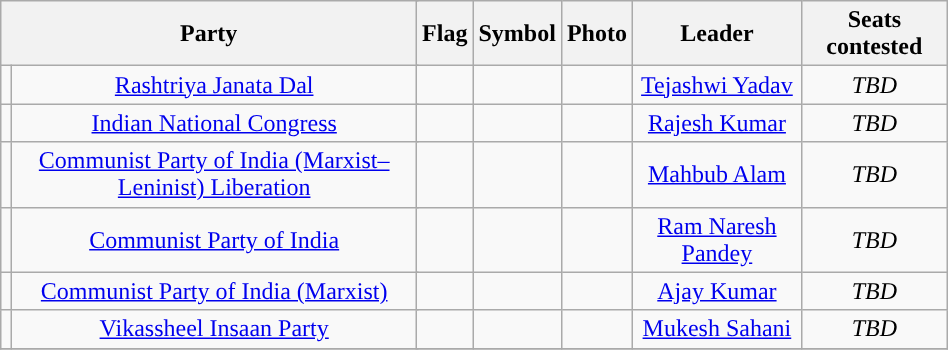<table class="wikitable" width="50%" style="text-align:center;">
<tr>
<th colspan="4">Party</th>
<th>Flag</th>
<th>Symbol</th>
<th>Photo</th>
<th>Leader</th>
<th>Seats contested</th>
</tr>
<tr>
<td></td>
<td colspan="3"><a href='#'>Rashtriya Janata Dal</a></td>
<td></td>
<td></td>
<td></td>
<td><a href='#'>Tejashwi Yadav</a></td>
<td><em>TBD</em></td>
</tr>
<tr>
<td></td>
<td colspan="3"><a href='#'>Indian National Congress</a></td>
<td></td>
<td></td>
<td></td>
<td><a href='#'>Rajesh Kumar</a></td>
<td><em>TBD</em></td>
</tr>
<tr>
<td></td>
<td colspan="3"><a href='#'>Communist Party of India (Marxist–Leninist) Liberation</a></td>
<td></td>
<td></td>
<td></td>
<td><a href='#'>Mahbub Alam</a></td>
<td><em>TBD</em></td>
</tr>
<tr>
<td></td>
<td colspan="3"><a href='#'>Communist Party of India</a></td>
<td></td>
<td></td>
<td></td>
<td><a href='#'>Ram Naresh Pandey</a></td>
<td><em>TBD</em></td>
</tr>
<tr>
<td></td>
<td colspan="3"><a href='#'>Communist Party of India (Marxist)</a></td>
<td></td>
<td></td>
<td></td>
<td><a href='#'>Ajay Kumar</a></td>
<td><em>TBD</em></td>
</tr>
<tr>
<td></td>
<td colspan="3"><a href='#'>Vikassheel Insaan Party</a></td>
<td></td>
<td></td>
<td></td>
<td><a href='#'>Mukesh Sahani</a></td>
<td><em>TBD</em></td>
</tr>
<tr>
</tr>
</table>
